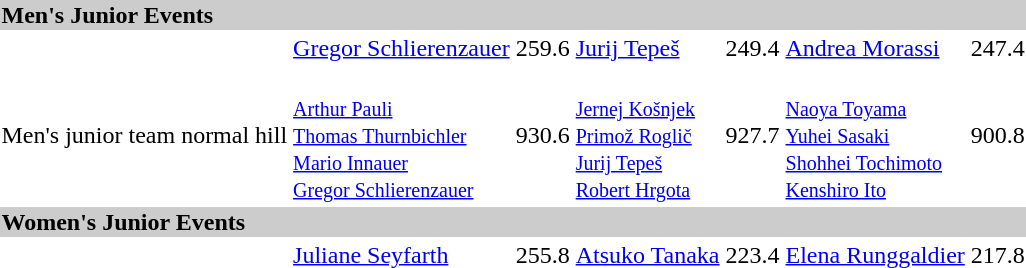<table>
<tr style="background:#ccc;">
<td colspan=7><strong>Men's Junior Events</strong></td>
</tr>
<tr>
<td></td>
<td><a href='#'>Gregor Schlierenzauer</a><br></td>
<td>259.6</td>
<td><a href='#'>Jurij Tepeš</a><br></td>
<td>249.4</td>
<td><a href='#'>Andrea Morassi</a><br></td>
<td>247.4</td>
</tr>
<tr>
<td>Men's junior team normal hill</td>
<td><br><small><a href='#'>Arthur Pauli</a><br><a href='#'>Thomas Thurnbichler</a><br><a href='#'>Mario Innauer</a><br><a href='#'>Gregor Schlierenzauer</a></small></td>
<td>930.6</td>
<td><br><small><a href='#'>Jernej Košnjek</a><br><a href='#'>Primož Roglič</a><br><a href='#'>Jurij Tepeš</a><br><a href='#'>Robert Hrgota</a></small></td>
<td>927.7</td>
<td><br><small><a href='#'>Naoya Toyama</a><br><a href='#'>Yuhei Sasaki</a><br><a href='#'>Shohhei Tochimoto</a><br><a href='#'>Kenshiro Ito</a></small></td>
<td>900.8</td>
</tr>
<tr style="background:#ccc;">
<td colspan=7><strong>Women's Junior Events</strong></td>
</tr>
<tr>
<td></td>
<td><a href='#'>Juliane Seyfarth</a><br></td>
<td>255.8</td>
<td><a href='#'>Atsuko Tanaka</a><br></td>
<td>223.4</td>
<td><a href='#'>Elena Runggaldier</a><br></td>
<td>217.8</td>
</tr>
</table>
